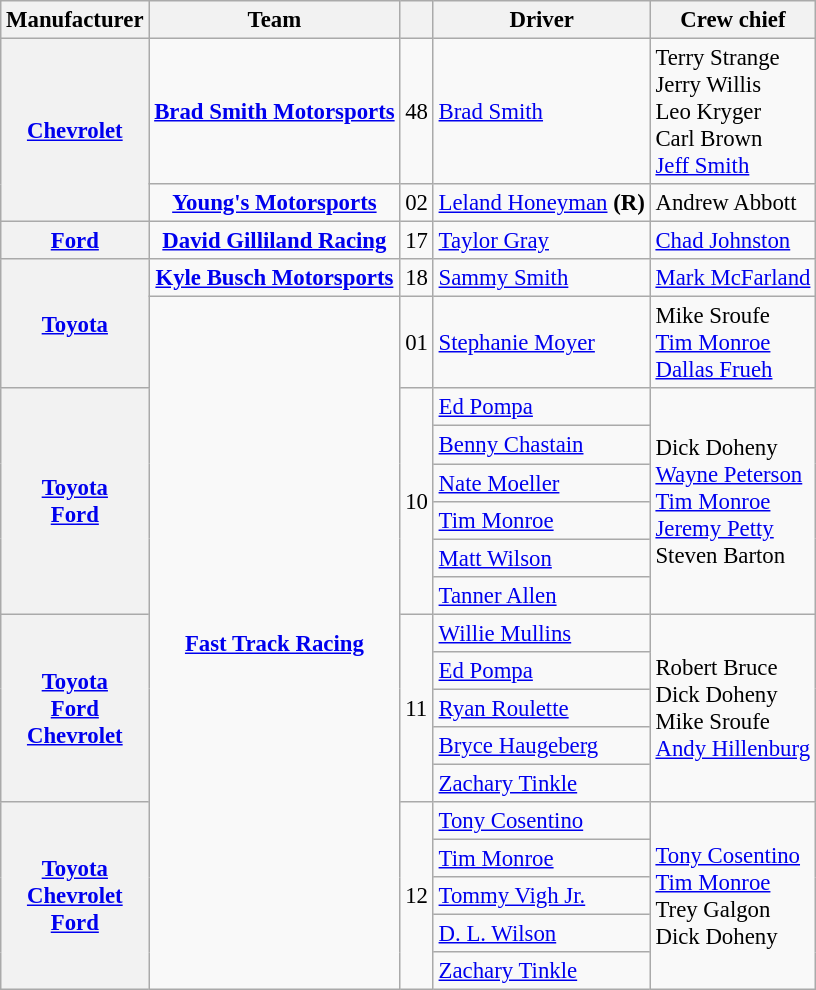<table class="wikitable" style="font-size: 95%;">
<tr>
<th>Manufacturer</th>
<th>Team</th>
<th></th>
<th>Driver</th>
<th>Crew chief</th>
</tr>
<tr>
<th rowspan=2><a href='#'>Chevrolet</a></th>
<td style="text-align:center;"><strong><a href='#'>Brad Smith Motorsports</a></strong></td>
<td>48</td>
<td><a href='#'>Brad Smith</a></td>
<td>Terry Strange <small></small> <br> Jerry Willis <small></small> <br> Leo Kryger <small></small> <br> Carl Brown <small></small> <br> <a href='#'>Jeff Smith</a> <small></small></td>
</tr>
<tr>
<td style="text-align:center;"><strong><a href='#'>Young's Motorsports</a></strong></td>
<td>02</td>
<td><a href='#'>Leland Honeyman</a> <strong>(R)</strong></td>
<td>Andrew Abbott</td>
</tr>
<tr>
<th><a href='#'>Ford</a></th>
<td style="text-align:center;"><strong><a href='#'>David Gilliland Racing</a></strong></td>
<td>17</td>
<td><a href='#'>Taylor Gray</a></td>
<td><a href='#'>Chad Johnston</a></td>
</tr>
<tr>
<th rowspan=2><a href='#'>Toyota</a></th>
<td style="text-align:center;"><strong><a href='#'>Kyle Busch Motorsports</a></strong></td>
<td>18</td>
<td><a href='#'>Sammy Smith</a></td>
<td><a href='#'>Mark McFarland</a></td>
</tr>
<tr>
<td rowspan=17 style="text-align:center;"><strong><a href='#'>Fast Track Racing</a></strong></td>
<td>01</td>
<td><a href='#'>Stephanie Moyer</a></td>
<td>Mike Sroufe <small></small> <br><a href='#'>Tim Monroe</a> <small></small> <br><a href='#'>Dallas Frueh</a> <small></small></td>
</tr>
<tr>
<th rowspan=6><a href='#'>Toyota</a> <small></small> <br> <a href='#'>Ford</a> <small></small></th>
<td rowspan=6>10</td>
<td><a href='#'>Ed Pompa</a> <small></small></td>
<td rowspan=6>Dick Doheny <small></small> <br><a href='#'>Wayne Peterson</a> <small></small> <br><a href='#'>Tim Monroe</a> <small></small> <br><a href='#'>Jeremy Petty</a> <small></small> <br>Steven Barton <small></small></td>
</tr>
<tr>
<td><a href='#'>Benny Chastain</a> <small></small></td>
</tr>
<tr>
<td><a href='#'>Nate Moeller</a> <small></small></td>
</tr>
<tr>
<td><a href='#'>Tim Monroe</a> <small></small></td>
</tr>
<tr>
<td><a href='#'>Matt Wilson</a> <small></small></td>
</tr>
<tr>
<td><a href='#'>Tanner Allen</a> <small></small></td>
</tr>
<tr>
<th rowspan=5><a href='#'>Toyota</a> <small></small> <br> <a href='#'>Ford</a> <small></small> <br> <a href='#'>Chevrolet</a> <small></small></th>
<td rowspan=5>11</td>
<td><a href='#'>Willie Mullins</a> <small></small></td>
<td rowspan=5>Robert Bruce <small></small> <br>Dick Doheny <small></small> <br>Mike Sroufe <small></small> <br><a href='#'>Andy Hillenburg</a> <small></small></td>
</tr>
<tr>
<td><a href='#'>Ed Pompa</a> <small></small></td>
</tr>
<tr>
<td><a href='#'>Ryan Roulette</a> <small></small></td>
</tr>
<tr>
<td><a href='#'>Bryce Haugeberg</a> <small></small></td>
</tr>
<tr>
<td><a href='#'>Zachary Tinkle</a> <small></small></td>
</tr>
<tr>
<th rowspan=6><a href='#'>Toyota</a> <small></small> <br> <a href='#'>Chevrolet</a> <small></small> <br> <a href='#'>Ford</a> <small></small></th>
<td rowspan=5>12</td>
<td><a href='#'>Tony Cosentino</a> <small></small></td>
<td rowspan=5><a href='#'>Tony Cosentino</a> <small></small> <br> <a href='#'>Tim Monroe</a> <small></small> <br> Trey Galgon <small></small> <br> Dick Doheny <small></small></td>
</tr>
<tr>
<td><a href='#'>Tim Monroe</a> <small></small></td>
</tr>
<tr>
<td><a href='#'>Tommy Vigh Jr.</a> <small></small></td>
</tr>
<tr>
<td><a href='#'>D. L. Wilson</a> <small></small></td>
</tr>
<tr>
<td><a href='#'>Zachary Tinkle</a> <small></small></td>
</tr>
</table>
